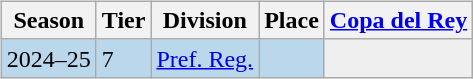<table>
<tr>
<td valign="top" width=0%><br><table class="wikitable">
<tr style="background:#f0f6fa;">
<th>Season</th>
<th>Tier</th>
<th>Division</th>
<th>Place</th>
<th><a href='#'>Copa del Rey</a></th>
</tr>
<tr>
<td style="background:#BBD7EC;">2024–25</td>
<td style="background:#BBD7EC;">7</td>
<td style="background:#BBD7EC;"><a href='#'>Pref. Reg.</a></td>
<td style="background:#BBD7EC;"></td>
<th style="background:#efefef;"></th>
</tr>
</table>
</td>
</tr>
</table>
